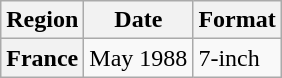<table class="wikitable plainrowheaders">
<tr>
<th scope="col">Region</th>
<th scope="col">Date</th>
<th scope="col">Format</th>
</tr>
<tr>
<th scope="row">France</th>
<td>May 1988</td>
<td>7-inch</td>
</tr>
</table>
